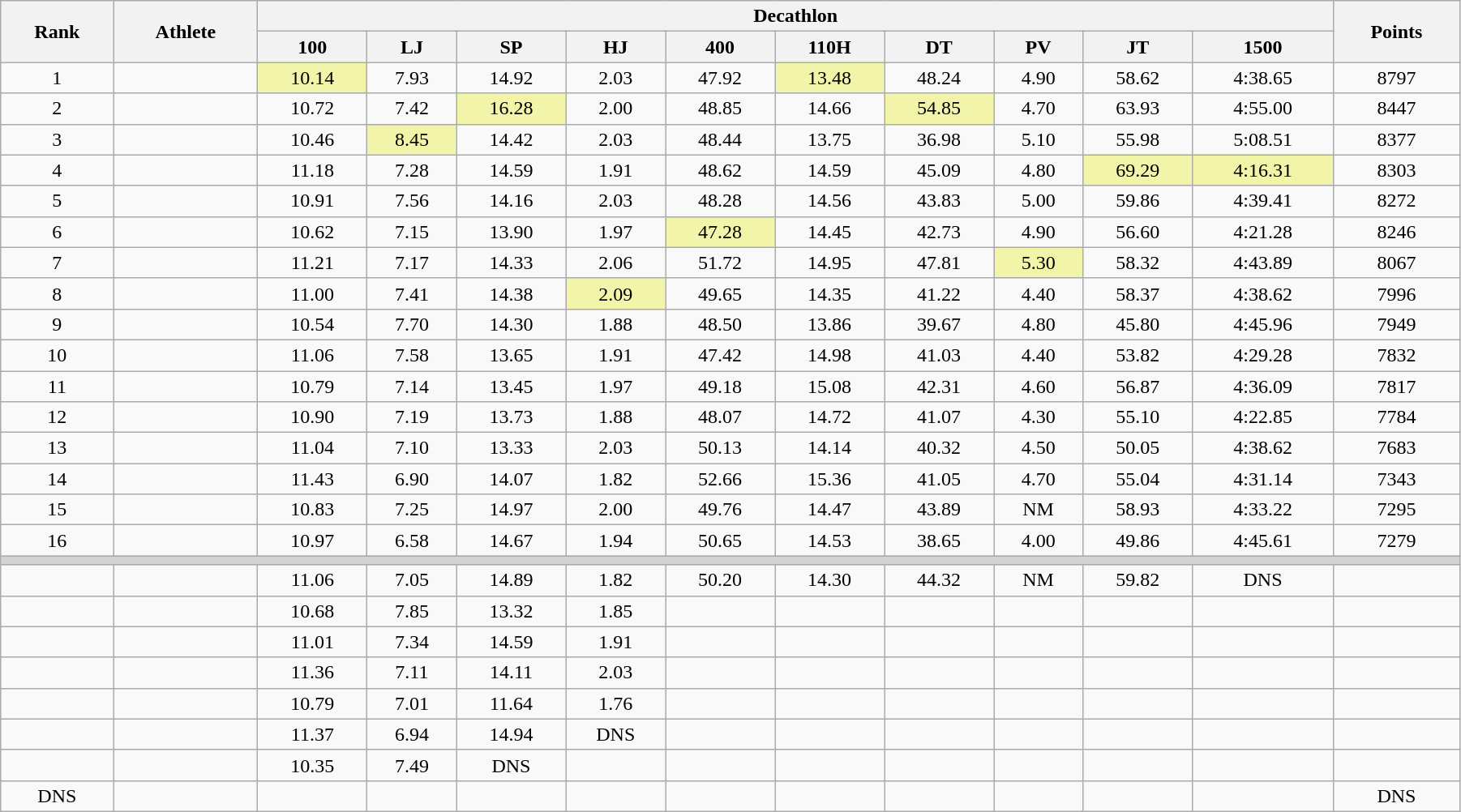<table width="95%" class="wikitable sortable" style=" text-align:center; font-size:100%;">
<tr>
<th rowspan="2">Rank</th>
<th rowspan="2" class=unsortable>Athlete</th>
<th colspan="10">Decathlon</th>
<th rowspan="2">Points</th>
</tr>
<tr>
<th>100</th>
<th>LJ</th>
<th>SP</th>
<th>HJ</th>
<th>400</th>
<th>110H</th>
<th>DT</th>
<th>PV</th>
<th>JT</th>
<th>1500</th>
</tr>
<tr>
<td>1</td>
<td align="left"></td>
<td bgcolor="#f2f5a9">10.14</td>
<td>7.93</td>
<td>14.92</td>
<td>2.03</td>
<td>47.92</td>
<td bgcolor="#f2f5a9">13.48</td>
<td>48.24</td>
<td>4.90</td>
<td>58.62</td>
<td>4:38.65</td>
<td>8797 </td>
</tr>
<tr>
<td>2</td>
<td align="left"></td>
<td>10.72</td>
<td>7.42</td>
<td bgcolor="#f2f5a9">16.28</td>
<td>2.00</td>
<td>48.85</td>
<td>14.66</td>
<td bgcolor="#f2f5a9">54.85</td>
<td>4.70</td>
<td>63.93</td>
<td>4:55.00</td>
<td>8447 </td>
</tr>
<tr>
<td>3</td>
<td align="left"></td>
<td>10.46</td>
<td bgcolor="#f2f5a9">8.45 </td>
<td>14.42</td>
<td>2.03</td>
<td>48.44</td>
<td>13.75</td>
<td>36.98</td>
<td>5.10</td>
<td>55.98</td>
<td>5:08.51</td>
<td>8377 </td>
</tr>
<tr>
<td>4</td>
<td align="left"></td>
<td>11.18</td>
<td>7.28</td>
<td>14.59</td>
<td>1.91</td>
<td>48.62</td>
<td>14.59</td>
<td>45.09</td>
<td>4.80</td>
<td bgcolor="#f2f5a9">69.29</td>
<td bgcolor="#f2f5a9">4:16.31</td>
<td>8303 </td>
</tr>
<tr>
<td>5</td>
<td align="left"></td>
<td>10.91</td>
<td>7.56</td>
<td>14.16</td>
<td>2.03</td>
<td>48.28</td>
<td>14.56</td>
<td>43.83</td>
<td>5.00</td>
<td>59.86</td>
<td>4:39.41</td>
<td>8272 </td>
</tr>
<tr>
<td>6</td>
<td align="left"></td>
<td>10.62</td>
<td>7.15</td>
<td>13.90</td>
<td>1.97</td>
<td bgcolor="#f2f5a9">47.28</td>
<td>14.45</td>
<td>42.73</td>
<td>4.90</td>
<td>56.60</td>
<td>4:21.28</td>
<td>8246 </td>
</tr>
<tr>
<td>7</td>
<td align="left"></td>
<td>11.21</td>
<td>7.17</td>
<td>14.33</td>
<td>2.06</td>
<td>51.72</td>
<td>14.95</td>
<td>47.81</td>
<td bgcolor="#f2f5a9">5.30</td>
<td>58.32</td>
<td>4:43.89</td>
<td>8067 </td>
</tr>
<tr>
<td>8</td>
<td align="left"></td>
<td>11.00</td>
<td>7.41</td>
<td>14.38</td>
<td bgcolor="#f2f5a9">2.09</td>
<td>49.65</td>
<td>14.35</td>
<td>41.22</td>
<td>4.40</td>
<td>58.37</td>
<td>4:38.62</td>
<td>7996 </td>
</tr>
<tr>
<td>9</td>
<td align="left"></td>
<td>10.54</td>
<td>7.70</td>
<td>14.30</td>
<td>1.88</td>
<td>48.50</td>
<td>13.86</td>
<td>39.67</td>
<td>4.80</td>
<td>45.80</td>
<td>4:45.96</td>
<td>7949 </td>
</tr>
<tr>
<td>10</td>
<td align="left"></td>
<td>11.06</td>
<td>7.58</td>
<td>13.65</td>
<td>1.91</td>
<td>47.42</td>
<td>14.98</td>
<td>41.03</td>
<td>4.40</td>
<td>53.82</td>
<td>4:29.28</td>
<td>7832</td>
</tr>
<tr>
<td>11</td>
<td align="left"></td>
<td>10.79</td>
<td>7.14</td>
<td>13.45</td>
<td>1.97</td>
<td>49.18</td>
<td>15.08</td>
<td>42.31</td>
<td>4.60</td>
<td>56.87</td>
<td>4:36.09</td>
<td>7817 </td>
</tr>
<tr>
<td>12</td>
<td align="left"></td>
<td>10.90</td>
<td>7.19</td>
<td>13.73</td>
<td>1.88</td>
<td>48.07</td>
<td>14.72</td>
<td>41.07</td>
<td>4.30</td>
<td>55.10</td>
<td>4:22.85</td>
<td>7784 </td>
</tr>
<tr>
<td>13</td>
<td align="left"></td>
<td>11.04</td>
<td>7.10</td>
<td>13.33</td>
<td>2.03</td>
<td>50.13</td>
<td>14.14</td>
<td>40.32</td>
<td>4.50</td>
<td>50.05</td>
<td>4:38.62</td>
<td>7683</td>
</tr>
<tr>
<td>14</td>
<td align="left"></td>
<td>11.43</td>
<td>6.90</td>
<td>14.07</td>
<td>1.82</td>
<td>52.66</td>
<td>15.36</td>
<td>41.05</td>
<td>4.70</td>
<td>55.04</td>
<td>4:31.14</td>
<td>7343 </td>
</tr>
<tr>
<td>15</td>
<td align="left"></td>
<td>10.83</td>
<td>7.25</td>
<td>14.97</td>
<td>2.00</td>
<td>49.76</td>
<td>14.47</td>
<td>43.89</td>
<td>NM</td>
<td>58.93</td>
<td>4:33.22</td>
<td>7295 </td>
</tr>
<tr>
<td>16</td>
<td align="left"></td>
<td>10.97</td>
<td>6.58</td>
<td>14.67</td>
<td>1.94</td>
<td>50.65</td>
<td>14.53</td>
<td>38.65</td>
<td>4.00</td>
<td>49.86</td>
<td>4:45.61</td>
<td>7279 </td>
</tr>
<tr>
<td bgcolor="lightgray" colspan="13"></td>
</tr>
<tr>
<td></td>
<td align="left"></td>
<td>11.06</td>
<td>7.05</td>
<td>14.89</td>
<td>1.82</td>
<td>50.20</td>
<td>14.30</td>
<td>44.32</td>
<td>NM</td>
<td>59.82</td>
<td>DNS</td>
<td></td>
</tr>
<tr>
<td></td>
<td align="left"></td>
<td>10.68</td>
<td>7.85</td>
<td>13.32</td>
<td>1.85</td>
<td></td>
<td></td>
<td></td>
<td></td>
<td></td>
<td></td>
<td></td>
</tr>
<tr>
<td></td>
<td align="left"></td>
<td>11.01</td>
<td>7.34</td>
<td>14.59</td>
<td>1.91</td>
<td></td>
<td></td>
<td></td>
<td></td>
<td></td>
<td></td>
<td></td>
</tr>
<tr>
<td></td>
<td align="left"></td>
<td>11.36</td>
<td>7.11</td>
<td>14.11</td>
<td>2.03</td>
<td></td>
<td></td>
<td></td>
<td></td>
<td></td>
<td></td>
<td></td>
</tr>
<tr>
<td></td>
<td align="left"></td>
<td>10.79</td>
<td>7.01</td>
<td>11.64</td>
<td>1.76</td>
<td></td>
<td></td>
<td></td>
<td></td>
<td></td>
<td></td>
<td></td>
</tr>
<tr>
<td></td>
<td align="left"></td>
<td>11.37</td>
<td>6.94</td>
<td>14.94</td>
<td>DNS</td>
<td></td>
<td></td>
<td></td>
<td></td>
<td></td>
<td></td>
<td></td>
</tr>
<tr>
<td></td>
<td align="left"></td>
<td>10.35</td>
<td>7.49</td>
<td>DNS</td>
<td></td>
<td></td>
<td></td>
<td></td>
<td></td>
<td></td>
<td></td>
<td></td>
</tr>
<tr class="sortbottom">
<td>DNS</td>
<td align="left"></td>
<td></td>
<td></td>
<td></td>
<td></td>
<td></td>
<td></td>
<td></td>
<td></td>
<td></td>
<td></td>
<td>DNS</td>
</tr>
</table>
